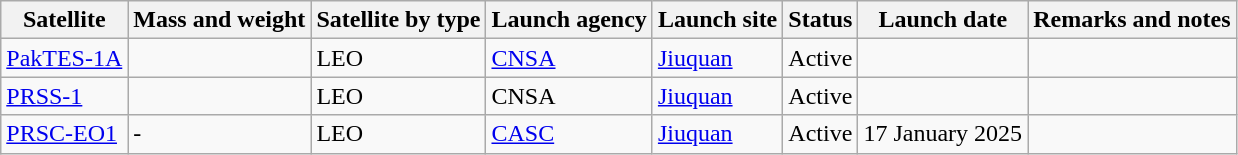<table class="wikitable sortable">
<tr>
<th>Satellite</th>
<th>Mass and weight</th>
<th>Satellite by type</th>
<th>Launch agency</th>
<th>Launch site</th>
<th>Status</th>
<th>Launch date</th>
<th>Remarks and notes</th>
</tr>
<tr>
<td><a href='#'>PakTES-1A</a></td>
<td></td>
<td>LEO</td>
<td><a href='#'>CNSA</a></td>
<td><a href='#'>Jiuquan</a></td>
<td>Active</td>
<td></td>
<td></td>
</tr>
<tr>
<td><a href='#'>PRSS-1</a></td>
<td></td>
<td>LEO</td>
<td>CNSA</td>
<td><a href='#'>Jiuquan</a></td>
<td>Active</td>
<td></td>
<td></td>
</tr>
<tr>
<td><a href='#'>PRSC-EO1</a></td>
<td>-</td>
<td>LEO</td>
<td><a href='#'>CASC</a></td>
<td><a href='#'>Jiuquan</a></td>
<td>Active</td>
<td>17 January 2025</td>
<td></td>
</tr>
</table>
